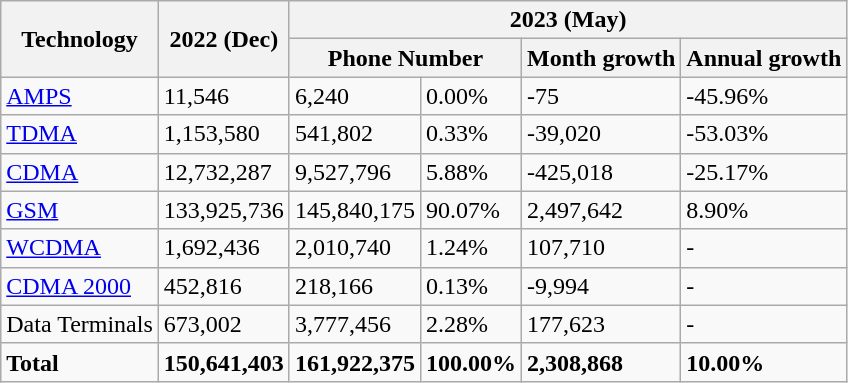<table class="wikitable">
<tr>
<th rowspan="2">Technology</th>
<th rowspan="2">2022 (Dec)</th>
<th colspan="4">2023 (May)</th>
</tr>
<tr>
<th colspan="2">Phone Number</th>
<th>Month growth</th>
<th>Annual growth</th>
</tr>
<tr>
<td><a href='#'>AMPS</a></td>
<td>11,546</td>
<td>6,240</td>
<td>0.00%</td>
<td>-75</td>
<td>-45.96%</td>
</tr>
<tr>
<td><a href='#'>TDMA</a></td>
<td>1,153,580</td>
<td>541,802</td>
<td>0.33%</td>
<td>-39,020</td>
<td>-53.03%</td>
</tr>
<tr>
<td><a href='#'>CDMA</a></td>
<td>12,732,287</td>
<td>9,527,796</td>
<td>5.88%</td>
<td>-425,018</td>
<td>-25.17%</td>
</tr>
<tr>
<td><a href='#'>GSM</a></td>
<td>133,925,736</td>
<td>145,840,175</td>
<td>90.07%</td>
<td>2,497,642</td>
<td>8.90%</td>
</tr>
<tr>
<td><a href='#'>WCDMA</a></td>
<td>1,692,436</td>
<td>2,010,740</td>
<td>1.24%</td>
<td>107,710</td>
<td>-</td>
</tr>
<tr>
<td><a href='#'>CDMA 2000</a></td>
<td>452,816</td>
<td>218,166</td>
<td>0.13%</td>
<td>-9,994</td>
<td>-</td>
</tr>
<tr>
<td>Data Terminals</td>
<td>673,002</td>
<td>3,777,456</td>
<td>2.28%</td>
<td>177,623</td>
<td>-</td>
</tr>
<tr>
<td><strong>Total</strong></td>
<td><strong>150,641,403</strong></td>
<td><strong>161,922,375</strong></td>
<td><strong>100.00%</strong></td>
<td><strong>2,308,868</strong></td>
<td><strong>10.00%</strong></td>
</tr>
</table>
